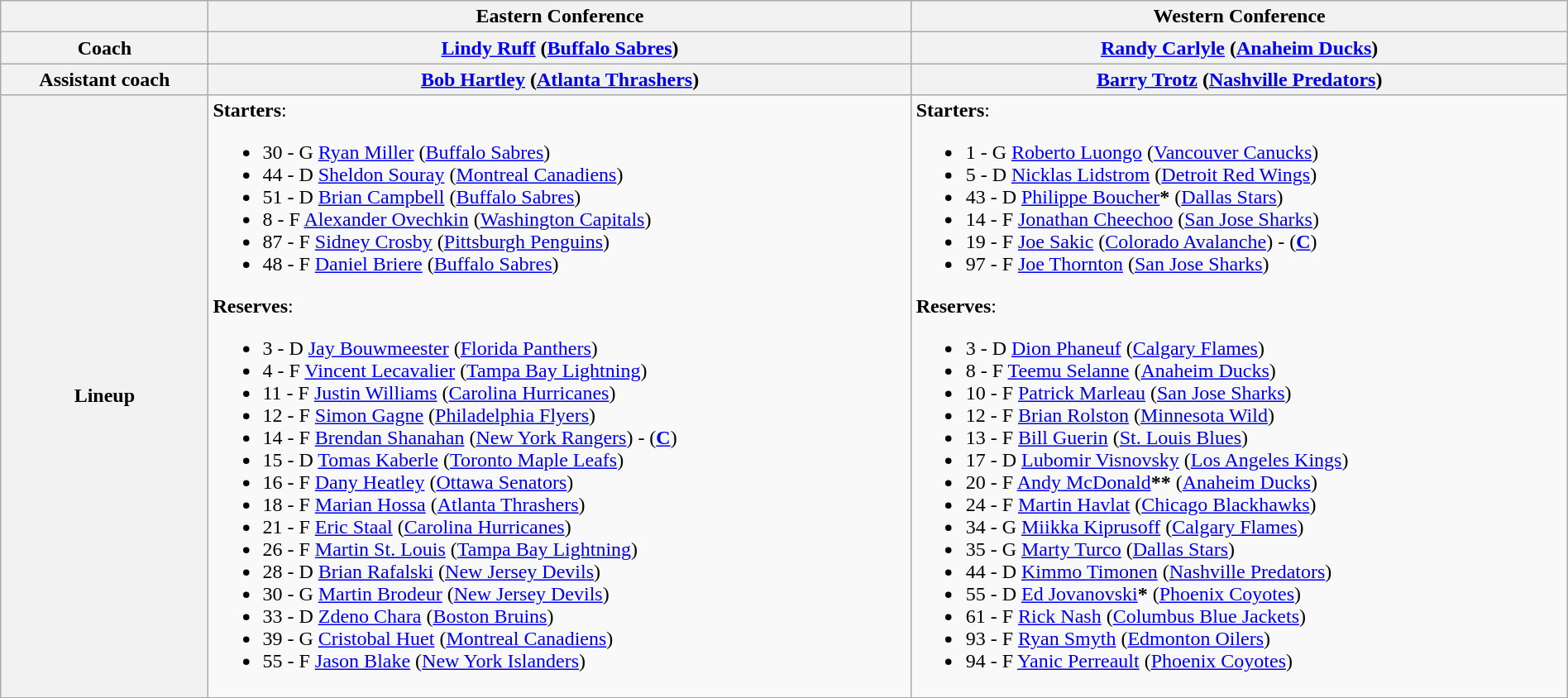<table class="wikitable" style="width:100%">
<tr>
<th></th>
<th>Eastern Conference</th>
<th>Western Conference</th>
</tr>
<tr>
<th>Coach</th>
<th> <a href='#'>Lindy Ruff</a> (<a href='#'>Buffalo Sabres</a>)</th>
<th> <a href='#'>Randy Carlyle</a> (<a href='#'>Anaheim Ducks</a>)</th>
</tr>
<tr>
<th>Assistant coach</th>
<th> <a href='#'>Bob Hartley</a> (<a href='#'>Atlanta Thrashers</a>)</th>
<th> <a href='#'>Barry Trotz</a> (<a href='#'>Nashville Predators</a>)</th>
</tr>
<tr>
<th>Lineup</th>
<td><strong>Starters</strong>:<br><ul><li> 30 - G <a href='#'>Ryan Miller</a> (<a href='#'>Buffalo Sabres</a>)</li><li> 44 - D <a href='#'>Sheldon Souray</a> (<a href='#'>Montreal Canadiens</a>)</li><li> 51 - D <a href='#'>Brian Campbell</a> (<a href='#'>Buffalo Sabres</a>)</li><li> 8 - F <a href='#'>Alexander Ovechkin</a> (<a href='#'>Washington Capitals</a>)</li><li> 87 - F <a href='#'>Sidney Crosby</a> (<a href='#'>Pittsburgh Penguins</a>)</li><li> 48 - F <a href='#'>Daniel Briere</a> (<a href='#'>Buffalo Sabres</a>)</li></ul><strong>Reserves</strong>:<ul><li> 3 - D <a href='#'>Jay Bouwmeester</a> (<a href='#'>Florida Panthers</a>)</li><li> 4 - F <a href='#'>Vincent Lecavalier</a> (<a href='#'>Tampa Bay Lightning</a>)</li><li> 11 - F <a href='#'>Justin Williams</a> (<a href='#'>Carolina Hurricanes</a>)</li><li> 12 - F <a href='#'>Simon Gagne</a> (<a href='#'>Philadelphia Flyers</a>)</li><li> 14 - F <a href='#'>Brendan Shanahan</a> (<a href='#'>New York Rangers</a>) - (<strong><a href='#'>C</a></strong>)</li><li> 15 - D <a href='#'>Tomas Kaberle</a> (<a href='#'>Toronto Maple Leafs</a>)</li><li> 16 - F <a href='#'>Dany Heatley</a> (<a href='#'>Ottawa Senators</a>)</li><li> 18 - F <a href='#'>Marian Hossa</a> (<a href='#'>Atlanta Thrashers</a>)</li><li> 21 - F <a href='#'>Eric Staal</a> (<a href='#'>Carolina Hurricanes</a>)</li><li> 26 - F <a href='#'>Martin St. Louis</a> (<a href='#'>Tampa Bay Lightning</a>)</li><li> 28 - D <a href='#'>Brian Rafalski</a> (<a href='#'>New Jersey Devils</a>)</li><li> 30 - G <a href='#'>Martin Brodeur</a> (<a href='#'>New Jersey Devils</a>)</li><li> 33 - D <a href='#'>Zdeno Chara</a> (<a href='#'>Boston Bruins</a>)</li><li> 39 - G <a href='#'>Cristobal Huet</a> (<a href='#'>Montreal Canadiens</a>)</li><li> 55 - F <a href='#'>Jason Blake</a> (<a href='#'>New York Islanders</a>)</li></ul></td>
<td><strong>Starters</strong>:<br><ul><li> 1 - G <a href='#'>Roberto Luongo</a> (<a href='#'>Vancouver Canucks</a>)</li><li> 5 - D <a href='#'>Nicklas Lidstrom</a> (<a href='#'>Detroit Red Wings</a>)</li><li> 43 - D <a href='#'>Philippe Boucher</a><strong>*</strong> (<a href='#'>Dallas Stars</a>)</li><li> 14 - F <a href='#'>Jonathan Cheechoo</a> (<a href='#'>San Jose Sharks</a>)</li><li> 19 - F <a href='#'>Joe Sakic</a> (<a href='#'>Colorado Avalanche</a>) - (<strong><a href='#'>C</a></strong>)</li><li> 97 - F <a href='#'>Joe Thornton</a> (<a href='#'>San Jose Sharks</a>)</li></ul><strong>Reserves</strong>:<ul><li> 3 - D <a href='#'>Dion Phaneuf</a> (<a href='#'>Calgary Flames</a>)</li><li> 8 - F <a href='#'>Teemu Selanne</a> (<a href='#'>Anaheim Ducks</a>)</li><li> 10 - F <a href='#'>Patrick Marleau</a> (<a href='#'>San Jose Sharks</a>)</li><li> 12 - F <a href='#'>Brian Rolston</a> (<a href='#'>Minnesota Wild</a>)</li><li> 13 - F <a href='#'>Bill Guerin</a> (<a href='#'>St. Louis Blues</a>)</li><li> 17 - D <a href='#'>Lubomir Visnovsky</a> (<a href='#'>Los Angeles Kings</a>)</li><li> 20 - F <a href='#'>Andy McDonald</a><strong>**</strong> (<a href='#'>Anaheim Ducks</a>)</li><li> 24 - F <a href='#'>Martin Havlat</a> (<a href='#'>Chicago Blackhawks</a>)</li><li> 34 - G <a href='#'>Miikka Kiprusoff</a> (<a href='#'>Calgary Flames</a>)</li><li> 35 - G <a href='#'>Marty Turco</a> (<a href='#'>Dallas Stars</a>)</li><li> 44 - D <a href='#'>Kimmo Timonen</a> (<a href='#'>Nashville Predators</a>)</li><li> 55 - D <a href='#'>Ed Jovanovski</a><strong>*</strong> (<a href='#'>Phoenix Coyotes</a>)</li><li> 61 - F <a href='#'>Rick Nash</a> (<a href='#'>Columbus Blue Jackets</a>)</li><li> 93 - F <a href='#'>Ryan Smyth</a> (<a href='#'>Edmonton Oilers</a>)</li><li> 94 - F <a href='#'>Yanic Perreault</a> (<a href='#'>Phoenix Coyotes</a>)</li></ul></td>
</tr>
</table>
